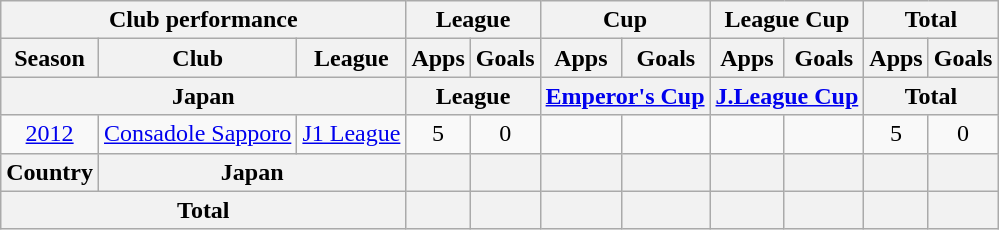<table class="wikitable" style="text-align:center;">
<tr>
<th colspan=3>Club performance</th>
<th colspan=2>League</th>
<th colspan=2>Cup</th>
<th colspan=2>League Cup</th>
<th colspan=2>Total</th>
</tr>
<tr>
<th>Season</th>
<th>Club</th>
<th>League</th>
<th>Apps</th>
<th>Goals</th>
<th>Apps</th>
<th>Goals</th>
<th>Apps</th>
<th>Goals</th>
<th>Apps</th>
<th>Goals</th>
</tr>
<tr>
<th colspan=3>Japan</th>
<th colspan=2>League</th>
<th colspan=2><a href='#'>Emperor's Cup</a></th>
<th colspan=2><a href='#'>J.League Cup</a></th>
<th colspan=2>Total</th>
</tr>
<tr>
<td><a href='#'>2012</a></td>
<td><a href='#'>Consadole Sapporo</a></td>
<td><a href='#'>J1 League</a></td>
<td>5</td>
<td>0</td>
<td></td>
<td></td>
<td></td>
<td></td>
<td>5</td>
<td>0</td>
</tr>
<tr>
<th rowspan=1>Country</th>
<th colspan=2>Japan</th>
<th></th>
<th></th>
<th></th>
<th></th>
<th></th>
<th></th>
<th></th>
<th></th>
</tr>
<tr>
<th colspan=3>Total</th>
<th></th>
<th></th>
<th></th>
<th></th>
<th></th>
<th></th>
<th></th>
<th></th>
</tr>
</table>
